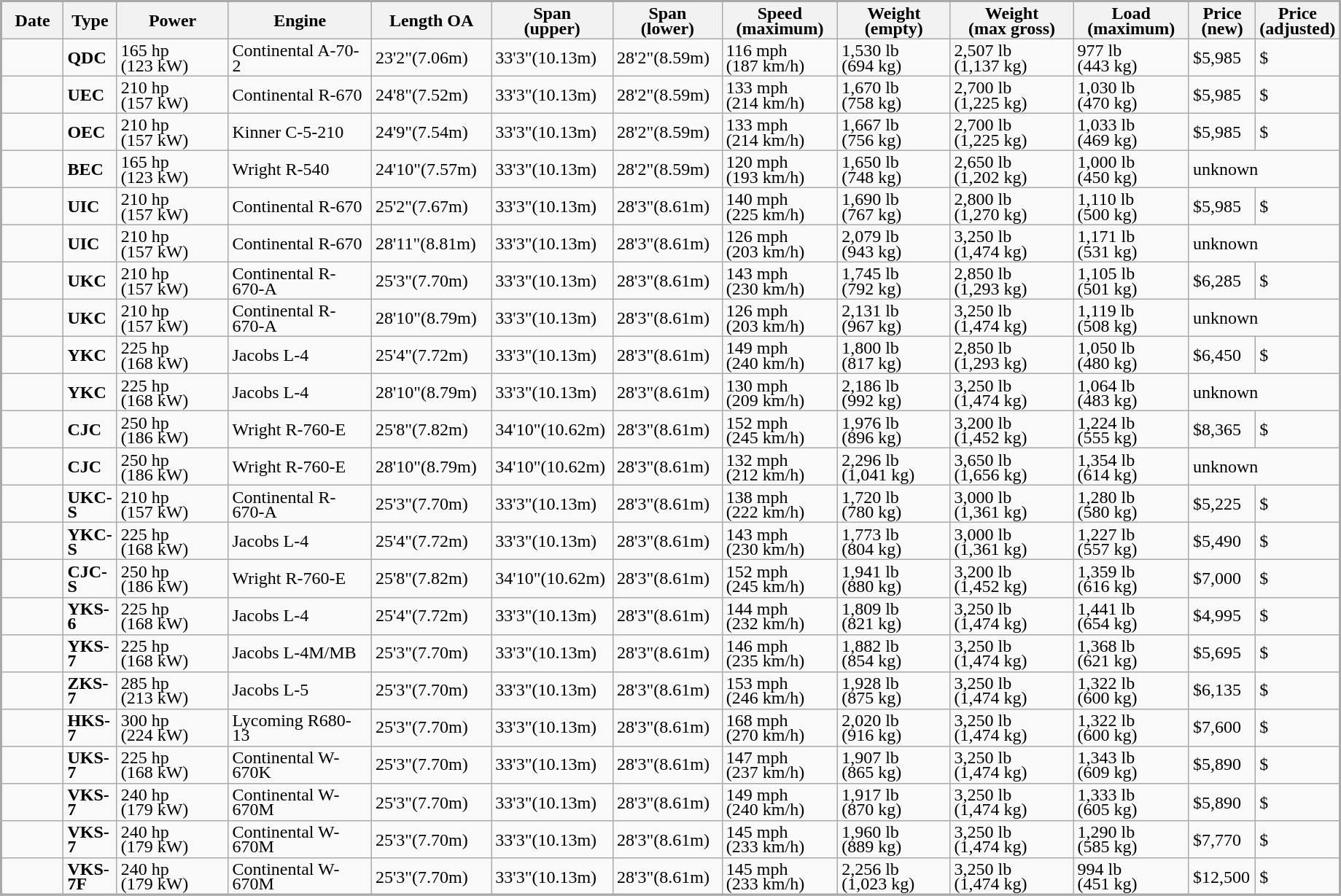<table class="wikitable sortable" style="border:2px solid darkgrey; width:97%; line-height:10pt; ">
<tr>
<th width="5%">Date</th>
<th width="4%">Type</th>
<th width="9%">Power</th>
<th width="11%">Engine</th>
<th width="10%">Length OA</th>
<th width="10%">Span<br>(upper)</th>
<th width="9%">Span<br>(lower)</th>
<th width="9%">Speed<br>(maximum)</th>
<th width="9%">Weight<br>(empty)</th>
<th width="10%">Weight<br>(max gross)</th>
<th width="9%">Load<br>(maximum)</th>
<th width="5%">Price<br>(new)</th>
<th>Price<br>(adjusted)</th>
</tr>
<tr>
<td></td>
<td><strong>QDC</strong></td>
<td>165 hp (123 kW)</td>
<td>Continental A-70-2</td>
<td>23'2"(7.06m)</td>
<td>33'3"(10.13m)</td>
<td>28'2"(8.59m)</td>
<td>116 mph (187 km/h)</td>
<td>1,530 lb (694 kg)</td>
<td>2,507 lb (1,137 kg)</td>
<td>977 lb (443 kg)</td>
<td>$5,985</td>
<td>$</td>
</tr>
<tr>
<td></td>
<td><strong>UEC</strong></td>
<td>210 hp (157 kW)</td>
<td>Continental R-670</td>
<td>24'8"(7.52m)</td>
<td>33'3"(10.13m)</td>
<td>28'2"(8.59m)</td>
<td>133 mph (214 km/h)</td>
<td>1,670 lb (758 kg)</td>
<td>2,700 lb (1,225 kg)</td>
<td>1,030 lb (470 kg)</td>
<td>$5,985</td>
<td>$</td>
</tr>
<tr>
<td></td>
<td><strong>OEC</strong></td>
<td>210 hp (157 kW)</td>
<td>Kinner C-5-210</td>
<td>24'9"(7.54m)</td>
<td>33'3"(10.13m)</td>
<td>28'2"(8.59m)</td>
<td>133 mph (214 km/h)</td>
<td>1,667 lb (756 kg)</td>
<td>2,700 lb (1,225 kg)</td>
<td>1,033 lb (469 kg)</td>
<td>$5,985</td>
<td>$</td>
</tr>
<tr>
<td></td>
<td><strong>BEC</strong></td>
<td>165 hp (123 kW)</td>
<td>Wright R-540</td>
<td>24'10"(7.57m)</td>
<td>33'3"(10.13m)</td>
<td>28'2"(8.59m)</td>
<td>120 mph (193 km/h)</td>
<td>1,650 lb (748 kg)</td>
<td>2,650 lb (1,202 kg)</td>
<td>1,000 lb (450 kg)</td>
<td colspan=2>unknown</td>
</tr>
<tr>
<td></td>
<td><strong>UIC</strong></td>
<td>210 hp (157 kW)</td>
<td>Continental R-670</td>
<td>25'2"(7.67m)</td>
<td>33'3"(10.13m)</td>
<td>28'3"(8.61m)</td>
<td>140 mph (225 km/h)</td>
<td>1,690 lb (767 kg)</td>
<td>2,800 lb (1,270 kg)</td>
<td>1,110 lb (500 kg)</td>
<td>$5,985</td>
<td>$</td>
</tr>
<tr>
<td></td>
<td><strong>UIC</strong></td>
<td>210 hp (157 kW)</td>
<td>Continental R-670</td>
<td>28'11"(8.81m)</td>
<td>33'3"(10.13m)</td>
<td>28'3"(8.61m)</td>
<td>126 mph (203 km/h)</td>
<td>2,079 lb (943 kg)</td>
<td>3,250 lb (1,474 kg)</td>
<td>1,171 lb (531 kg)</td>
<td colspan="2">unknown</td>
</tr>
<tr>
<td></td>
<td><strong>UKC</strong></td>
<td>210 hp (157 kW)</td>
<td>Continental R-670-A</td>
<td>25'3"(7.70m)</td>
<td>33'3"(10.13m)</td>
<td>28'3"(8.61m)</td>
<td>143 mph (230 km/h)</td>
<td>1,745 lb (792 kg)</td>
<td>2,850 lb (1,293 kg)</td>
<td>1,105 lb (501 kg)</td>
<td>$6,285</td>
<td>$</td>
</tr>
<tr>
<td></td>
<td><strong>UKC</strong></td>
<td>210 hp (157 kW)</td>
<td>Continental R-670-A</td>
<td>28'10"(8.79m)</td>
<td>33'3"(10.13m)</td>
<td>28'3"(8.61m)</td>
<td>126 mph (203 km/h)</td>
<td>2,131 lb (967 kg)</td>
<td>3,250 lb (1,474 kg)</td>
<td>1,119 lb (508 kg)</td>
<td colspan="2">unknown</td>
</tr>
<tr>
<td></td>
<td><strong>YKC</strong></td>
<td>225 hp (168 kW)</td>
<td>Jacobs L-4</td>
<td>25'4"(7.72m)</td>
<td>33'3"(10.13m)</td>
<td>28'3"(8.61m)</td>
<td>149 mph (240 km/h)</td>
<td>1,800 lb (817 kg)</td>
<td>2,850 lb (1,293 kg)</td>
<td>1,050 lb (480 kg)</td>
<td>$6,450</td>
<td>$</td>
</tr>
<tr>
<td></td>
<td><strong>YKC</strong></td>
<td>225 hp (168 kW)</td>
<td>Jacobs L-4</td>
<td>28'10"(8.79m)</td>
<td>33'3"(10.13m)</td>
<td>28'3"(8.61m)</td>
<td>130 mph (209 km/h)</td>
<td>2,186 lb (992 kg)</td>
<td>3,250 lb (1,474 kg)</td>
<td>1,064 lb (483 kg)</td>
<td colspan="2">unknown</td>
</tr>
<tr>
<td></td>
<td><strong>CJC</strong></td>
<td>250 hp (186 kW)</td>
<td>Wright R-760-E</td>
<td>25'8"(7.82m)</td>
<td>34'10"(10.62m)</td>
<td>28'3"(8.61m)</td>
<td>152 mph (245 km/h)</td>
<td>1,976 lb (896 kg)</td>
<td>3,200 lb (1,452 kg)</td>
<td>1,224 lb (555 kg)</td>
<td>$8,365</td>
<td>$</td>
</tr>
<tr>
<td></td>
<td><strong>CJC</strong></td>
<td>250 hp (186 kW)</td>
<td>Wright R-760-E</td>
<td>28'10"(8.79m)</td>
<td>34'10"(10.62m)</td>
<td>28'3"(8.61m)</td>
<td>132 mph (212 km/h)</td>
<td>2,296 lb (1,041 kg)</td>
<td>3,650 lb (1,656 kg)</td>
<td>1,354 lb (614 kg)</td>
<td colspan="2">unknown</td>
</tr>
<tr>
<td></td>
<td><strong>UKC-S</strong></td>
<td>210 hp (157 kW)</td>
<td>Continental R-670-A</td>
<td>25'3"(7.70m)</td>
<td>33'3"(10.13m)</td>
<td>28'3"(8.61m)</td>
<td>138 mph (222 km/h)</td>
<td>1,720 lb (780 kg)</td>
<td>3,000 lb (1,361 kg)</td>
<td>1,280 lb (580 kg)</td>
<td>$5,225</td>
<td>$</td>
</tr>
<tr>
<td></td>
<td><strong>YKC-S</strong></td>
<td>225 hp (168 kW)</td>
<td>Jacobs L-4</td>
<td>25'4"(7.72m)</td>
<td>33'3"(10.13m)</td>
<td>28'3"(8.61m)</td>
<td>143 mph (230 km/h)</td>
<td>1,773 lb (804 kg)</td>
<td>3,000 lb (1,361 kg)</td>
<td>1,227 lb (557 kg)</td>
<td>$5,490</td>
<td>$</td>
</tr>
<tr>
<td></td>
<td><strong>CJC-S</strong></td>
<td>250 hp (186 kW)</td>
<td>Wright R-760-E</td>
<td>25'8"(7.82m)</td>
<td>34'10"(10.62m)</td>
<td>28'3"(8.61m)</td>
<td>152 mph (245 km/h)</td>
<td>1,941 lb (880 kg)</td>
<td>3,200 lb (1,452 kg)</td>
<td>1,359 lb (616 kg)</td>
<td>$7,000</td>
<td>$</td>
</tr>
<tr>
<td></td>
<td><strong>YKS-6</strong></td>
<td>225 hp (168 kW)</td>
<td>Jacobs L-4</td>
<td>25'4"(7.72m)</td>
<td>33'3"(10.13m)</td>
<td>28'3"(8.61m)</td>
<td>144 mph (232 km/h)</td>
<td>1,809 lb (821 kg)</td>
<td>3,250 lb (1,474 kg)</td>
<td>1,441 lb (654 kg)</td>
<td>$4,995</td>
<td>$</td>
</tr>
<tr>
<td></td>
<td><strong>YKS-7</strong></td>
<td>225 hp (168 kW)</td>
<td>Jacobs L-4M/MB</td>
<td>25'3"(7.70m)</td>
<td>33'3"(10.13m)</td>
<td>28'3"(8.61m)</td>
<td>146 mph (235 km/h)</td>
<td>1,882 lb (854 kg)</td>
<td>3,250 lb (1,474 kg)</td>
<td>1,368 lb (621 kg)</td>
<td>$5,695</td>
<td>$</td>
</tr>
<tr>
<td></td>
<td><strong>ZKS-7</strong></td>
<td>285 hp (213 kW)</td>
<td>Jacobs L-5</td>
<td>25'3"(7.70m)</td>
<td>33'3"(10.13m)</td>
<td>28'3"(8.61m)</td>
<td>153 mph (246 km/h)</td>
<td>1,928 lb (875 kg)</td>
<td>3,250 lb (1,474 kg)</td>
<td>1,322 lb (600 kg)</td>
<td>$6,135</td>
<td>$</td>
</tr>
<tr>
<td></td>
<td><strong>HKS-7</strong></td>
<td>300 hp (224 kW)</td>
<td>Lycoming R680-13</td>
<td>25'3"(7.70m)</td>
<td>33'3"(10.13m)</td>
<td>28'3"(8.61m)</td>
<td>168 mph (270 km/h)</td>
<td>2,020 lb (916 kg)</td>
<td>3,250 lb (1,474 kg)</td>
<td>1,322 lb (600 kg)</td>
<td>$7,600</td>
<td>$</td>
</tr>
<tr>
<td></td>
<td><strong>UKS-7</strong></td>
<td>225 hp (168 kW)</td>
<td>Continental W-670K</td>
<td>25'3"(7.70m)</td>
<td>33'3"(10.13m)</td>
<td>28'3"(8.61m)</td>
<td>147 mph (237 km/h)</td>
<td>1,907 lb (865 kg)</td>
<td>3,250 lb (1,474 kg)</td>
<td>1,343 lb (609 kg)</td>
<td>$5,890</td>
<td>$</td>
</tr>
<tr>
<td></td>
<td><strong>VKS-7</strong></td>
<td>240 hp (179 kW)</td>
<td>Continental W-670M</td>
<td>25'3"(7.70m)</td>
<td>33'3"(10.13m)</td>
<td>28'3"(8.61m)</td>
<td>149 mph (240 km/h)</td>
<td>1,917 lb (870 kg)</td>
<td>3,250 lb (1,474 kg)</td>
<td>1,333 lb (605 kg)</td>
<td>$5,890</td>
<td>$</td>
</tr>
<tr>
<td></td>
<td><strong>VKS-7</strong></td>
<td>240 hp (179 kW)</td>
<td>Continental W-670M</td>
<td>25'3"(7.70m)</td>
<td>33'3"(10.13m)</td>
<td>28'3"(8.61m)</td>
<td>145 mph (233 km/h)</td>
<td>1,960 lb (889 kg)</td>
<td>3,250 lb (1,474 kg)</td>
<td>1,290 lb (585 kg)</td>
<td>$7,770</td>
<td>$</td>
</tr>
<tr>
<td></td>
<td><strong>VKS-7F</strong></td>
<td>240 hp (179 kW)</td>
<td>Continental W-670M</td>
<td>25'3"(7.70m)</td>
<td>33'3"(10.13m)</td>
<td>28'3"(8.61m)</td>
<td>145 mph (233 km/h)</td>
<td>2,256 lb (1,023 kg)</td>
<td>3,250 lb (1,474 kg)</td>
<td>994 lb (451 kg)</td>
<td>$12,500</td>
<td>$</td>
</tr>
<tr>
</tr>
</table>
